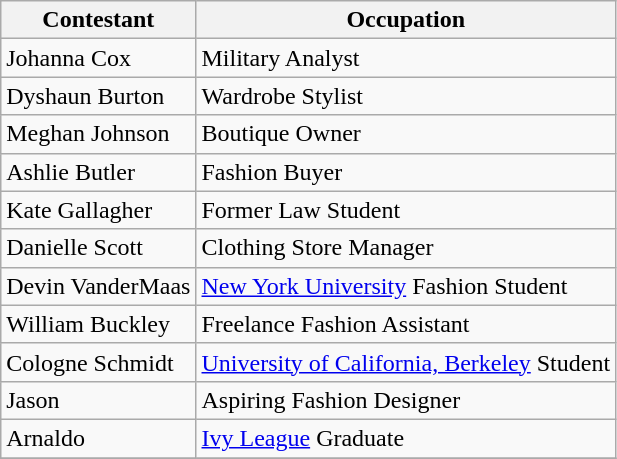<table class="wikitable">
<tr valign="top">
<th>Contestant</th>
<th>Occupation</th>
</tr>
<tr valign="top">
<td>Johanna Cox</td>
<td>Military Analyst</td>
</tr>
<tr valign="top">
<td>Dyshaun Burton</td>
<td>Wardrobe Stylist</td>
</tr>
<tr valign="top">
<td>Meghan Johnson</td>
<td>Boutique Owner</td>
</tr>
<tr valign="top">
<td>Ashlie Butler</td>
<td>Fashion Buyer</td>
</tr>
<tr valign="top">
<td>Kate Gallagher</td>
<td>Former Law Student</td>
</tr>
<tr valign="top">
<td>Danielle Scott</td>
<td>Clothing Store Manager</td>
</tr>
<tr valign="top">
<td>Devin VanderMaas</td>
<td><a href='#'>New York University</a> Fashion Student</td>
</tr>
<tr valign="top">
<td>William Buckley</td>
<td>Freelance Fashion Assistant</td>
</tr>
<tr valign="top">
<td>Cologne Schmidt</td>
<td><a href='#'>University of California, Berkeley</a> Student</td>
</tr>
<tr valign="top">
<td>Jason</td>
<td>Aspiring Fashion Designer</td>
</tr>
<tr valign="top">
<td>Arnaldo</td>
<td><a href='#'>Ivy League</a> Graduate</td>
</tr>
<tr valign="top">
</tr>
</table>
